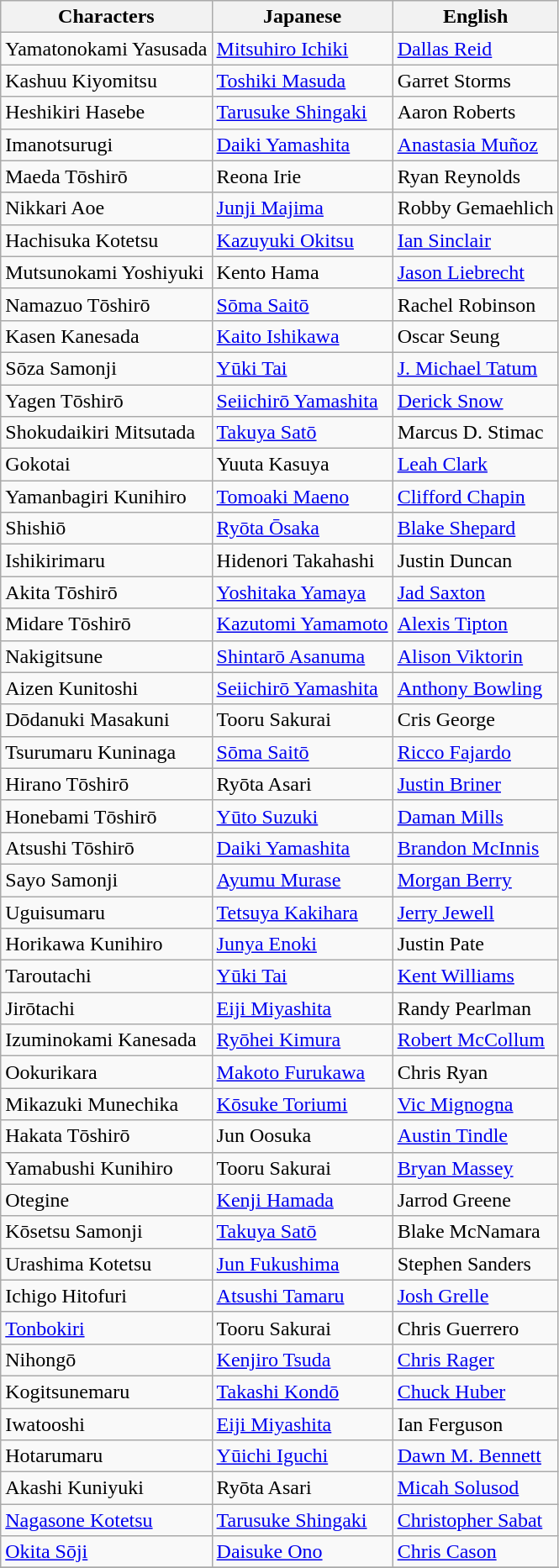<table class="wikitable">
<tr>
<th>Characters</th>
<th>Japanese</th>
<th>English</th>
</tr>
<tr>
<td>Yamatonokami Yasusada</td>
<td><a href='#'>Mitsuhiro Ichiki</a></td>
<td><a href='#'>Dallas Reid</a></td>
</tr>
<tr>
<td>Kashuu Kiyomitsu</td>
<td><a href='#'>Toshiki Masuda</a></td>
<td>Garret Storms</td>
</tr>
<tr>
<td>Heshikiri Hasebe</td>
<td><a href='#'>Tarusuke Shingaki</a></td>
<td>Aaron Roberts</td>
</tr>
<tr>
<td>Imanotsurugi</td>
<td><a href='#'>Daiki Yamashita</a></td>
<td><a href='#'>Anastasia Muñoz</a></td>
</tr>
<tr>
<td>Maeda Tōshirō</td>
<td>Reona Irie</td>
<td>Ryan Reynolds</td>
</tr>
<tr>
<td>Nikkari Aoe</td>
<td><a href='#'>Junji Majima</a></td>
<td>Robby Gemaehlich</td>
</tr>
<tr>
<td>Hachisuka Kotetsu</td>
<td><a href='#'>Kazuyuki Okitsu</a></td>
<td><a href='#'>Ian Sinclair</a></td>
</tr>
<tr>
<td>Mutsunokami Yoshiyuki</td>
<td>Kento Hama</td>
<td><a href='#'>Jason Liebrecht</a></td>
</tr>
<tr>
<td>Namazuo Tōshirō</td>
<td><a href='#'>Sōma Saitō</a></td>
<td>Rachel Robinson</td>
</tr>
<tr>
<td>Kasen Kanesada</td>
<td><a href='#'>Kaito Ishikawa</a></td>
<td>Oscar Seung</td>
</tr>
<tr>
<td>Sōza Samonji</td>
<td><a href='#'>Yūki Tai</a></td>
<td><a href='#'>J. Michael Tatum</a></td>
</tr>
<tr>
<td>Yagen Tōshirō</td>
<td><a href='#'>Seiichirō Yamashita</a></td>
<td><a href='#'>Derick Snow</a></td>
</tr>
<tr>
<td>Shokudaikiri Mitsutada</td>
<td><a href='#'>Takuya Satō</a></td>
<td>Marcus D. Stimac</td>
</tr>
<tr>
<td>Gokotai</td>
<td>Yuuta Kasuya</td>
<td><a href='#'>Leah Clark</a></td>
</tr>
<tr>
<td>Yamanbagiri Kunihiro</td>
<td><a href='#'>Tomoaki Maeno</a></td>
<td><a href='#'>Clifford Chapin</a></td>
</tr>
<tr>
<td>Shishiō</td>
<td><a href='#'>Ryōta Ōsaka</a></td>
<td><a href='#'>Blake Shepard</a></td>
</tr>
<tr>
<td>Ishikirimaru</td>
<td>Hidenori Takahashi</td>
<td>Justin Duncan</td>
</tr>
<tr>
<td>Akita Tōshirō</td>
<td><a href='#'>Yoshitaka Yamaya</a></td>
<td><a href='#'>Jad Saxton</a></td>
</tr>
<tr>
<td>Midare Tōshirō</td>
<td><a href='#'>Kazutomi Yamamoto</a></td>
<td><a href='#'>Alexis Tipton</a></td>
</tr>
<tr>
<td>Nakigitsune</td>
<td><a href='#'>Shintarō Asanuma</a></td>
<td><a href='#'>Alison Viktorin</a></td>
</tr>
<tr>
<td>Aizen Kunitoshi</td>
<td><a href='#'>Seiichirō Yamashita</a></td>
<td><a href='#'>Anthony Bowling</a></td>
</tr>
<tr>
<td>Dōdanuki Masakuni</td>
<td>Tooru Sakurai</td>
<td>Cris George</td>
</tr>
<tr>
<td>Tsurumaru Kuninaga</td>
<td><a href='#'>Sōma Saitō</a></td>
<td><a href='#'>Ricco Fajardo</a></td>
</tr>
<tr>
<td>Hirano Tōshirō</td>
<td>Ryōta Asari</td>
<td><a href='#'>Justin Briner</a></td>
</tr>
<tr>
<td>Honebami Tōshirō</td>
<td><a href='#'>Yūto Suzuki</a></td>
<td><a href='#'>Daman Mills</a></td>
</tr>
<tr>
<td>Atsushi Tōshirō</td>
<td><a href='#'>Daiki Yamashita</a></td>
<td><a href='#'>Brandon McInnis</a></td>
</tr>
<tr>
<td>Sayo Samonji</td>
<td><a href='#'>Ayumu Murase</a></td>
<td><a href='#'>Morgan Berry</a></td>
</tr>
<tr>
<td>Uguisumaru</td>
<td><a href='#'>Tetsuya Kakihara</a></td>
<td><a href='#'>Jerry Jewell</a></td>
</tr>
<tr>
<td>Horikawa Kunihiro</td>
<td><a href='#'>Junya Enoki</a></td>
<td>Justin Pate</td>
</tr>
<tr>
<td>Taroutachi</td>
<td><a href='#'>Yūki Tai</a></td>
<td><a href='#'>Kent Williams</a></td>
</tr>
<tr>
<td>Jirōtachi</td>
<td><a href='#'>Eiji Miyashita</a></td>
<td>Randy Pearlman</td>
</tr>
<tr>
<td>Izuminokami Kanesada</td>
<td><a href='#'>Ryōhei Kimura</a></td>
<td><a href='#'>Robert McCollum</a></td>
</tr>
<tr>
<td>Ookurikara</td>
<td><a href='#'>Makoto Furukawa</a></td>
<td>Chris Ryan</td>
</tr>
<tr>
<td>Mikazuki Munechika</td>
<td><a href='#'>Kōsuke Toriumi</a></td>
<td><a href='#'>Vic Mignogna</a></td>
</tr>
<tr>
<td>Hakata Tōshirō</td>
<td>Jun Oosuka</td>
<td><a href='#'>Austin Tindle</a></td>
</tr>
<tr>
<td>Yamabushi Kunihiro</td>
<td>Tooru Sakurai</td>
<td><a href='#'>Bryan Massey</a></td>
</tr>
<tr>
<td>Otegine</td>
<td><a href='#'>Kenji Hamada</a></td>
<td>Jarrod Greene</td>
</tr>
<tr>
<td>Kōsetsu Samonji</td>
<td><a href='#'>Takuya Satō</a></td>
<td>Blake McNamara</td>
</tr>
<tr>
<td>Urashima Kotetsu</td>
<td><a href='#'>Jun Fukushima</a></td>
<td>Stephen Sanders</td>
</tr>
<tr>
<td>Ichigo Hitofuri</td>
<td><a href='#'>Atsushi Tamaru</a></td>
<td><a href='#'>Josh Grelle</a></td>
</tr>
<tr>
<td><a href='#'>Tonbokiri</a></td>
<td>Tooru Sakurai</td>
<td>Chris Guerrero</td>
</tr>
<tr>
<td>Nihongō</td>
<td><a href='#'>Kenjiro Tsuda</a></td>
<td><a href='#'>Chris Rager</a></td>
</tr>
<tr>
<td>Kogitsunemaru</td>
<td><a href='#'>Takashi Kondō</a></td>
<td><a href='#'>Chuck Huber</a></td>
</tr>
<tr>
<td>Iwatooshi</td>
<td><a href='#'>Eiji Miyashita</a></td>
<td>Ian Ferguson</td>
</tr>
<tr>
<td>Hotarumaru</td>
<td><a href='#'>Yūichi Iguchi</a></td>
<td><a href='#'>Dawn M. Bennett</a></td>
</tr>
<tr>
<td>Akashi Kuniyuki</td>
<td>Ryōta Asari</td>
<td><a href='#'>Micah Solusod</a></td>
</tr>
<tr>
<td><a href='#'>Nagasone Kotetsu</a></td>
<td><a href='#'>Tarusuke Shingaki</a></td>
<td><a href='#'>Christopher Sabat</a></td>
</tr>
<tr>
<td><a href='#'>Okita Sōji</a></td>
<td><a href='#'>Daisuke Ono</a></td>
<td><a href='#'>Chris Cason</a></td>
</tr>
<tr>
</tr>
</table>
